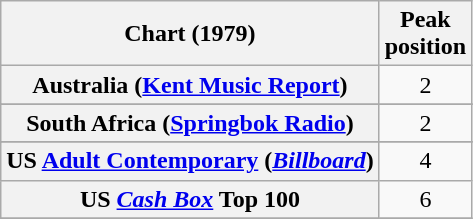<table class="wikitable sortable plainrowheaders" style="text-align:center">
<tr>
<th>Chart (1979)</th>
<th>Peak<br>position</th>
</tr>
<tr>
<th scope="row">Australia (<a href='#'>Kent Music Report</a>)</th>
<td>2</td>
</tr>
<tr>
</tr>
<tr>
</tr>
<tr>
</tr>
<tr>
</tr>
<tr>
</tr>
<tr>
</tr>
<tr>
</tr>
<tr>
</tr>
<tr>
<th scope="row">South Africa (<a href='#'>Springbok Radio</a>)</th>
<td>2</td>
</tr>
<tr>
</tr>
<tr>
</tr>
<tr>
</tr>
<tr>
</tr>
<tr>
<th scope="row">US <a href='#'>Adult Contemporary</a> (<em><a href='#'>Billboard</a></em>)</th>
<td>4</td>
</tr>
<tr>
<th scope="row">US <em><a href='#'>Cash Box</a></em> Top 100</th>
<td>6</td>
</tr>
<tr>
</tr>
</table>
